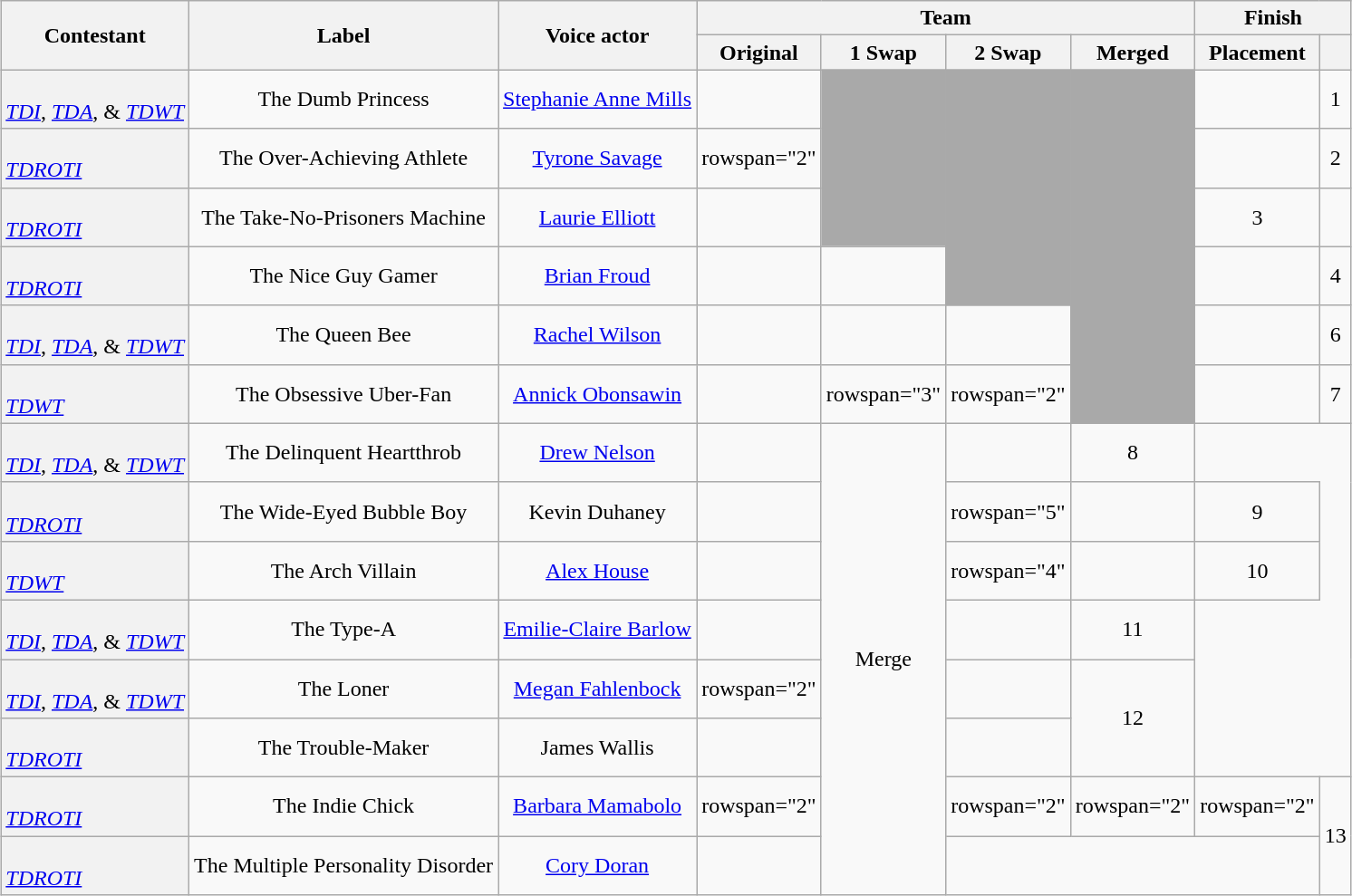<table class="wikitable sortable" style="margin:auto; text-align:center">
<tr>
<th rowspan="2" scope="col">Contestant</th>
<th rowspan="2" scope="col" class="unsortable">Label</th>
<th rowspan="2" scope="col" class="unsortable">Voice actor</th>
<th colspan="4" scope="colgroup">Team</th>
<th colspan="2" scope="colgroup">Finish</th>
</tr>
<tr>
<th scope="col">Original</th>
<th scope="col">1 Swap</th>
<th scope="col">2 Swap</th>
<th scope="col" class="unsortable">Merged</th>
<th scope="col" class="unsortable">Placement</th>
<th scope="col" class="unsortable"></th>
</tr>
<tr>
<th scope="row" style="text-align:left; font-weight:normal;"><strong></strong><br><em><a href='#'>TDI</a></em>, <em><a href='#'>TDA</a></em>, & <em><a href='#'>TDWT</a></em></th>
<td>The Dumb Princess</td>
<td><a href='#'>Stephanie Anne Mills</a></td>
<td></td>
<td rowspan="3" style="background:darkgray;"></td>
<td rowspan="4" style="background:darkgray;"></td>
<td rowspan="6" style="background:darkgray;"></td>
<td></td>
<td>1</td>
</tr>
<tr>
<th scope="row" style="text-align:left; font-weight:normal;"><strong></strong><br><em><a href='#'>TDROTI</a></em></th>
<td>The Over-Achieving Athlete</td>
<td><a href='#'>Tyrone Savage</a></td>
<td>rowspan="2" </td>
<td></td>
<td>2</td>
</tr>
<tr>
<th scope="row" style="text-align:left; font-weight:normal;"><strong></strong><br><em><a href='#'>TDROTI</a></em></th>
<td>The Take-No-Prisoners Machine</td>
<td><a href='#'>Laurie Elliott</a></td>
<td></td>
<td>3</td>
</tr>
<tr>
<th scope="row" style="text-align:left; font-weight:normal;"><strong></strong><br><em><a href='#'>TDROTI</a></em></th>
<td>The Nice Guy Gamer</td>
<td><a href='#'>Brian Froud</a></td>
<td></td>
<td></td>
<td></td>
<td>4</td>
</tr>
<tr>
<th scope="row" style="text-align:left; font-weight:normal;"><strong></strong><br><em><a href='#'>TDI</a></em>, <em><a href='#'>TDA</a></em>, & <em><a href='#'>TDWT</a></em></th>
<td>The Queen Bee</td>
<td><a href='#'>Rachel Wilson</a></td>
<td></td>
<td></td>
<td></td>
<td></td>
<td>6</td>
</tr>
<tr>
<th scope="row" style="text-align:left; font-weight:normal;"><strong></strong><br><em><a href='#'>TDWT</a></em></th>
<td>The Obsessive Uber-Fan</td>
<td><a href='#'>Annick Obonsawin</a></td>
<td></td>
<td>rowspan="3" </td>
<td>rowspan="2" </td>
<td></td>
<td>7</td>
</tr>
<tr>
<th scope="row" style="text-align:left; font-weight:normal;"><strong></strong><br><em><a href='#'>TDI</a></em>, <em><a href='#'>TDA</a></em>, & <em><a href='#'>TDWT</a></em></th>
<td>The Delinquent Heartthrob</td>
<td><a href='#'>Drew Nelson</a></td>
<td></td>
<td rowspan="8">Merge</td>
<td></td>
<td>8</td>
</tr>
<tr>
<th scope="row" style="text-align:left; font-weight:normal;"><strong></strong><br><em><a href='#'>TDROTI</a></em></th>
<td>The Wide-Eyed Bubble Boy</td>
<td>Kevin Duhaney</td>
<td></td>
<td>rowspan="5" </td>
<td></td>
<td>9</td>
</tr>
<tr>
<th scope="row" style="text-align:left; font-weight:normal;"><strong></strong><br><em><a href='#'>TDWT</a></em></th>
<td>The Arch Villain</td>
<td><a href='#'>Alex House</a></td>
<td></td>
<td>rowspan="4" </td>
<td></td>
<td>10</td>
</tr>
<tr>
<th scope="row" style="text-align:left; font-weight:normal;"><strong></strong><br><em><a href='#'>TDI</a></em>, <em><a href='#'>TDA</a></em>, & <em><a href='#'>TDWT</a></em></th>
<td>The Type-A</td>
<td><a href='#'>Emilie-Claire Barlow</a></td>
<td></td>
<td></td>
<td>11</td>
</tr>
<tr>
<th scope="row" style="text-align:left; font-weight:normal;"><strong></strong><br><em><a href='#'>TDI</a></em>, <em><a href='#'>TDA</a></em>, & <em><a href='#'>TDWT</a></em></th>
<td>The Loner</td>
<td><a href='#'>Megan Fahlenbock</a></td>
<td>rowspan="2" </td>
<td></td>
<td rowspan="2">12</td>
</tr>
<tr>
<th scope="row" style="text-align:left; font-weight:normal;"><strong></strong><br><em><a href='#'>TDROTI</a></em></th>
<td>The Trouble-Maker</td>
<td>James Wallis</td>
<td></td>
</tr>
<tr>
<th scope="row" style="text-align:left; font-weight:normal;"><strong></strong><br><em><a href='#'>TDROTI</a></em></th>
<td>The Indie Chick</td>
<td><a href='#'>Barbara Mamabolo</a></td>
<td>rowspan="2" </td>
<td>rowspan="2" </td>
<td>rowspan="2" </td>
<td>rowspan="2" </td>
<td rowspan="2">13</td>
</tr>
<tr>
<th scope="row" style="text-align:left; font-weight:normal;"><strong></strong><br><em><a href='#'>TDROTI</a></em></th>
<td>The Multiple Personality Disorder</td>
<td><a href='#'>Cory Doran</a></td>
</tr>
</table>
